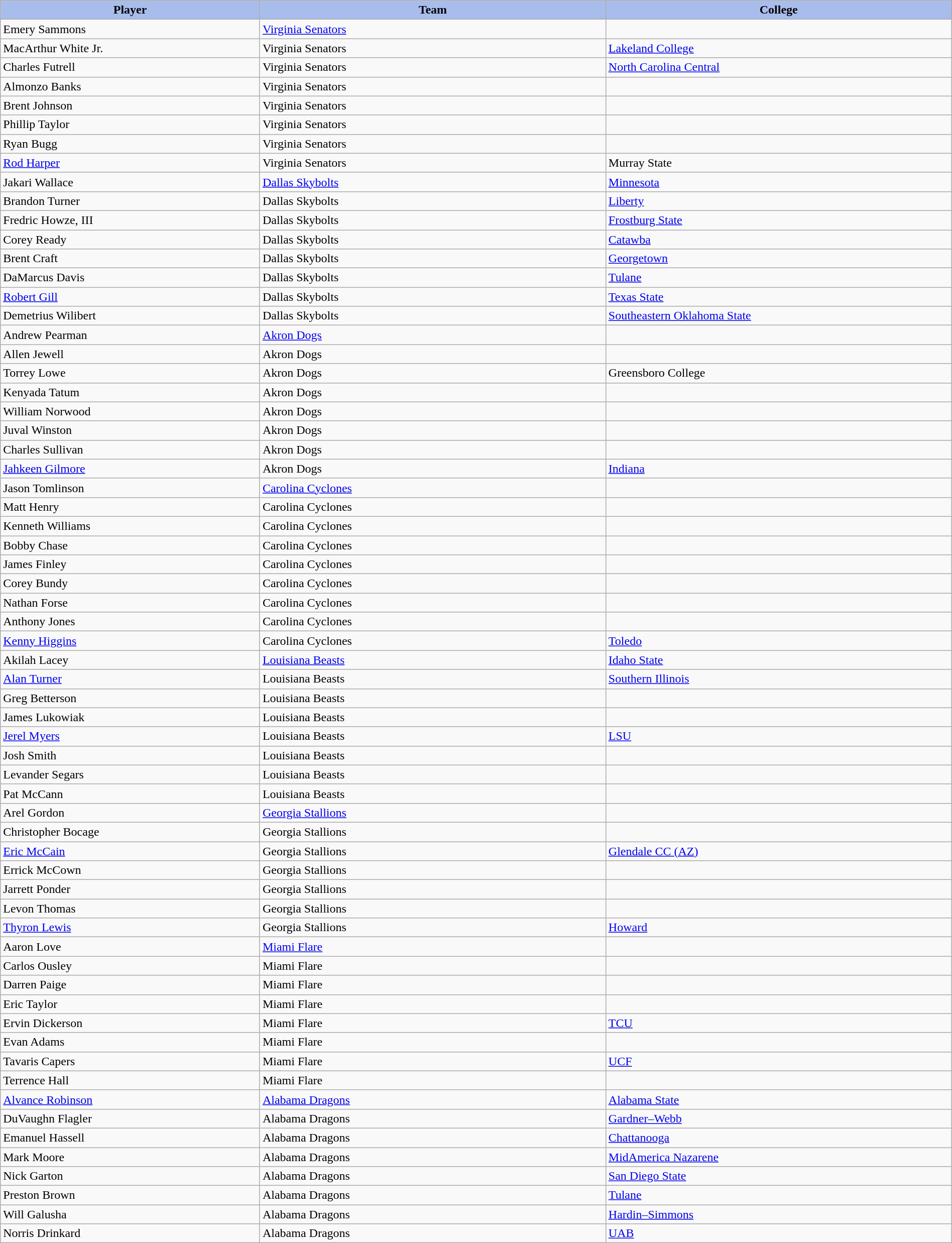<table class="wikitable sortable sortable" style="width:100%;">
<tr>
<th style="background:#a8bdec; width:15%;">Player</th>
<th style="width:20%; background:#a8bdec;">Team</th>
<th style="width:20%; background:#a8bdec;">College</th>
</tr>
<tr>
<td>Emery Sammons</td>
<td><a href='#'>Virginia Senators</a></td>
<td></td>
</tr>
<tr>
<td>MacArthur White Jr.</td>
<td>Virginia Senators</td>
<td><a href='#'>Lakeland College</a></td>
</tr>
<tr>
<td>Charles Futrell</td>
<td>Virginia Senators</td>
<td><a href='#'>North Carolina Central</a></td>
</tr>
<tr>
<td>Almonzo Banks</td>
<td>Virginia Senators</td>
<td></td>
</tr>
<tr>
<td>Brent Johnson</td>
<td>Virginia Senators</td>
<td></td>
</tr>
<tr>
<td>Phillip Taylor</td>
<td>Virginia Senators</td>
<td></td>
</tr>
<tr>
<td>Ryan Bugg</td>
<td>Virginia Senators</td>
<td></td>
</tr>
<tr>
<td><a href='#'>Rod Harper</a></td>
<td>Virginia Senators</td>
<td>Murray State</td>
</tr>
<tr>
<td>Jakari Wallace</td>
<td><a href='#'>Dallas Skybolts</a></td>
<td><a href='#'>Minnesota</a></td>
</tr>
<tr>
<td>Brandon Turner</td>
<td>Dallas Skybolts</td>
<td><a href='#'>Liberty</a></td>
</tr>
<tr>
<td>Fredric Howze, III</td>
<td>Dallas Skybolts</td>
<td><a href='#'>Frostburg State</a></td>
</tr>
<tr>
<td>Corey Ready</td>
<td>Dallas Skybolts</td>
<td><a href='#'>Catawba</a></td>
</tr>
<tr>
<td>Brent Craft</td>
<td>Dallas Skybolts</td>
<td><a href='#'>Georgetown</a></td>
</tr>
<tr>
<td>DaMarcus Davis</td>
<td>Dallas Skybolts</td>
<td><a href='#'>Tulane</a></td>
</tr>
<tr>
<td><a href='#'>Robert Gill</a></td>
<td>Dallas Skybolts</td>
<td><a href='#'>Texas State</a></td>
</tr>
<tr>
<td>Demetrius Wilibert</td>
<td>Dallas Skybolts</td>
<td><a href='#'>Southeastern Oklahoma State</a></td>
</tr>
<tr>
<td>Andrew Pearman</td>
<td><a href='#'>Akron Dogs</a></td>
<td></td>
</tr>
<tr>
<td>Allen Jewell</td>
<td>Akron Dogs</td>
<td></td>
</tr>
<tr>
<td>Torrey Lowe</td>
<td>Akron Dogs</td>
<td>Greensboro College</td>
</tr>
<tr>
<td>Kenyada Tatum</td>
<td>Akron Dogs</td>
<td></td>
</tr>
<tr>
<td>William Norwood</td>
<td>Akron Dogs</td>
<td></td>
</tr>
<tr>
<td>Juval Winston</td>
<td>Akron Dogs</td>
<td></td>
</tr>
<tr>
<td>Charles Sullivan</td>
<td>Akron Dogs</td>
<td></td>
</tr>
<tr>
<td><a href='#'>Jahkeen Gilmore</a></td>
<td>Akron Dogs</td>
<td><a href='#'>Indiana</a></td>
</tr>
<tr>
<td>Jason Tomlinson</td>
<td><a href='#'>Carolina Cyclones</a></td>
<td></td>
</tr>
<tr>
<td>Matt Henry</td>
<td>Carolina Cyclones</td>
<td></td>
</tr>
<tr>
<td>Kenneth Williams</td>
<td>Carolina Cyclones</td>
<td></td>
</tr>
<tr>
<td>Bobby Chase</td>
<td>Carolina Cyclones</td>
<td></td>
</tr>
<tr>
<td>James Finley</td>
<td>Carolina Cyclones</td>
<td></td>
</tr>
<tr>
<td>Corey Bundy</td>
<td>Carolina Cyclones</td>
<td></td>
</tr>
<tr>
<td>Nathan Forse</td>
<td>Carolina Cyclones</td>
<td></td>
</tr>
<tr>
<td>Anthony Jones</td>
<td>Carolina Cyclones</td>
<td></td>
</tr>
<tr>
<td><a href='#'>Kenny Higgins</a></td>
<td>Carolina Cyclones</td>
<td><a href='#'>Toledo</a></td>
</tr>
<tr>
<td>Akilah Lacey</td>
<td><a href='#'>Louisiana Beasts</a></td>
<td><a href='#'>Idaho State</a></td>
</tr>
<tr>
<td><a href='#'>Alan Turner</a></td>
<td>Louisiana Beasts</td>
<td><a href='#'>Southern Illinois</a></td>
</tr>
<tr>
<td>Greg Betterson</td>
<td>Louisiana Beasts</td>
<td></td>
</tr>
<tr>
<td>James Lukowiak</td>
<td>Louisiana Beasts</td>
<td></td>
</tr>
<tr>
<td><a href='#'>Jerel Myers</a></td>
<td>Louisiana Beasts</td>
<td><a href='#'>LSU</a></td>
</tr>
<tr>
<td>Josh Smith</td>
<td>Louisiana Beasts</td>
<td></td>
</tr>
<tr>
<td>Levander Segars</td>
<td>Louisiana Beasts</td>
<td></td>
</tr>
<tr>
<td>Pat McCann</td>
<td>Louisiana Beasts</td>
<td></td>
</tr>
<tr>
<td>Arel Gordon</td>
<td><a href='#'>Georgia Stallions</a></td>
<td></td>
</tr>
<tr>
<td>Christopher Bocage</td>
<td>Georgia Stallions</td>
<td></td>
</tr>
<tr>
<td><a href='#'>Eric McCain</a></td>
<td>Georgia Stallions</td>
<td><a href='#'>Glendale CC (AZ)</a></td>
</tr>
<tr>
<td>Errick McCown</td>
<td>Georgia Stallions</td>
<td></td>
</tr>
<tr>
<td>Jarrett Ponder</td>
<td>Georgia Stallions</td>
<td></td>
</tr>
<tr>
<td>Levon Thomas</td>
<td>Georgia Stallions</td>
<td></td>
</tr>
<tr>
<td><a href='#'>Thyron Lewis</a></td>
<td>Georgia Stallions</td>
<td><a href='#'>Howard</a></td>
</tr>
<tr>
<td>Aaron Love</td>
<td><a href='#'>Miami Flare</a></td>
<td></td>
</tr>
<tr>
<td>Carlos Ousley</td>
<td>Miami Flare</td>
<td></td>
</tr>
<tr>
<td>Darren Paige</td>
<td>Miami Flare</td>
<td></td>
</tr>
<tr>
<td>Eric Taylor</td>
<td>Miami Flare</td>
<td></td>
</tr>
<tr>
<td>Ervin Dickerson</td>
<td>Miami Flare</td>
<td><a href='#'>TCU</a></td>
</tr>
<tr>
<td>Evan Adams</td>
<td>Miami Flare</td>
<td></td>
</tr>
<tr>
<td>Tavaris Capers</td>
<td>Miami Flare</td>
<td><a href='#'>UCF</a></td>
</tr>
<tr>
<td>Terrence Hall</td>
<td>Miami Flare</td>
<td></td>
</tr>
<tr>
<td><a href='#'>Alvance Robinson</a></td>
<td><a href='#'>Alabama Dragons</a></td>
<td><a href='#'>Alabama State</a></td>
</tr>
<tr>
<td>DuVaughn Flagler</td>
<td>Alabama Dragons</td>
<td><a href='#'>Gardner–Webb</a></td>
</tr>
<tr>
<td>Emanuel Hassell</td>
<td>Alabama Dragons</td>
<td><a href='#'>Chattanooga</a></td>
</tr>
<tr>
<td>Mark Moore</td>
<td>Alabama Dragons</td>
<td><a href='#'>MidAmerica Nazarene</a></td>
</tr>
<tr>
<td>Nick Garton</td>
<td>Alabama Dragons</td>
<td><a href='#'>San Diego State</a></td>
</tr>
<tr>
<td>Preston Brown</td>
<td>Alabama Dragons</td>
<td><a href='#'>Tulane</a></td>
</tr>
<tr>
<td>Will Galusha</td>
<td>Alabama Dragons</td>
<td><a href='#'>Hardin–Simmons</a></td>
</tr>
<tr>
<td>Norris Drinkard</td>
<td>Alabama Dragons</td>
<td><a href='#'>UAB</a></td>
</tr>
</table>
